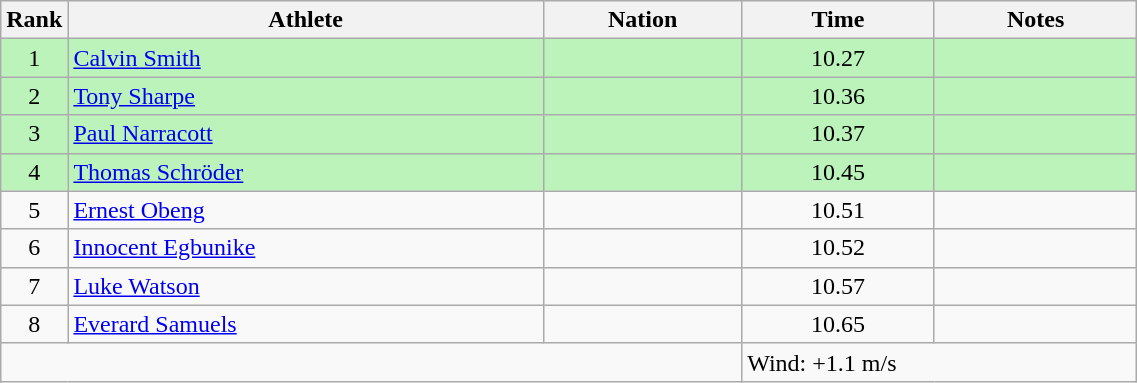<table class="wikitable sortable" style="text-align:center;width: 60%;">
<tr>
<th scope="col" style="width: 10px;">Rank</th>
<th scope="col">Athlete</th>
<th scope="col">Nation</th>
<th scope="col">Time</th>
<th scope="col">Notes</th>
</tr>
<tr bgcolor=bbf3bb>
<td>1</td>
<td align=left><a href='#'>Calvin Smith</a></td>
<td align=left></td>
<td>10.27</td>
<td></td>
</tr>
<tr bgcolor=bbf3bb>
<td>2</td>
<td align=left><a href='#'>Tony Sharpe</a></td>
<td align=left></td>
<td>10.36</td>
<td></td>
</tr>
<tr bgcolor=bbf3bb>
<td>3</td>
<td align=left><a href='#'>Paul Narracott</a></td>
<td align=left></td>
<td>10.37</td>
<td></td>
</tr>
<tr bgcolor=bbf3bb>
<td>4</td>
<td align=left><a href='#'>Thomas Schröder</a></td>
<td align=left></td>
<td>10.45</td>
<td></td>
</tr>
<tr>
<td>5</td>
<td align=left><a href='#'>Ernest Obeng</a></td>
<td align=left></td>
<td>10.51</td>
<td></td>
</tr>
<tr>
<td>6</td>
<td align=left><a href='#'>Innocent Egbunike</a></td>
<td align=left></td>
<td>10.52</td>
<td></td>
</tr>
<tr>
<td>7</td>
<td align=left><a href='#'>Luke Watson</a></td>
<td align=left></td>
<td>10.57</td>
<td></td>
</tr>
<tr>
<td>8</td>
<td align=left><a href='#'>Everard Samuels</a></td>
<td align=left></td>
<td>10.65</td>
<td></td>
</tr>
<tr class="sortbottom">
<td colspan="3"></td>
<td colspan="2" style="text-align:left;">Wind: +1.1 m/s</td>
</tr>
</table>
